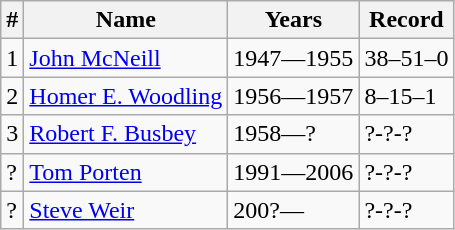<table class="wikitable">
<tr>
<th>#</th>
<th>Name</th>
<th>Years</th>
<th>Record</th>
</tr>
<tr>
<td>1</td>
<td><a href='#'>John McNeill</a></td>
<td>1947—1955</td>
<td>38–51–0</td>
</tr>
<tr>
<td>2</td>
<td><a href='#'>Homer E. Woodling</a></td>
<td>1956—1957</td>
<td>8–15–1</td>
</tr>
<tr>
<td>3</td>
<td><a href='#'>Robert F. Busbey</a></td>
<td>1958—?</td>
<td>?-?-?</td>
</tr>
<tr>
<td>?</td>
<td><a href='#'>Tom Porten</a></td>
<td>1991—2006</td>
<td>?-?-?</td>
</tr>
<tr>
<td>?</td>
<td><a href='#'>Steve Weir</a></td>
<td>200?—</td>
<td>?-?-?</td>
</tr>
</table>
